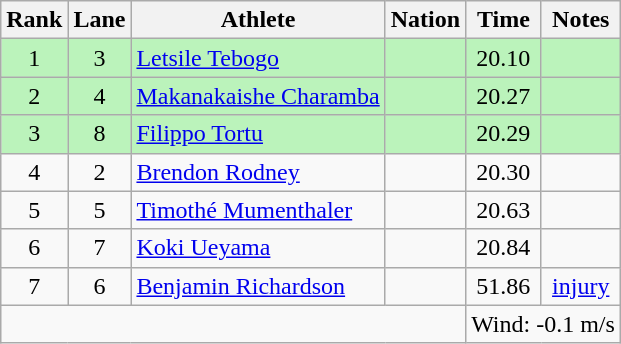<table class="wikitable sortable" style="text-align:center;">
<tr>
<th>Rank</th>
<th>Lane</th>
<th>Athlete</th>
<th>Nation</th>
<th>Time</th>
<th>Notes</th>
</tr>
<tr bgcolor=bbf3bb>
<td>1</td>
<td>3</td>
<td align=left><a href='#'>Letsile Tebogo</a></td>
<td align=left></td>
<td>20.10</td>
<td></td>
</tr>
<tr bgcolor=bbf3bb>
<td>2</td>
<td>4</td>
<td align=left><a href='#'>Makanakaishe Charamba</a></td>
<td align=left></td>
<td>20.27</td>
<td></td>
</tr>
<tr bgcolor=bbf3bb>
<td>3</td>
<td>8</td>
<td align=left><a href='#'>Filippo Tortu</a></td>
<td align=left></td>
<td>20.29</td>
<td></td>
</tr>
<tr>
<td>4</td>
<td>2</td>
<td align=left><a href='#'>Brendon Rodney</a></td>
<td align=left></td>
<td>20.30</td>
<td></td>
</tr>
<tr>
<td>5</td>
<td>5</td>
<td align=left><a href='#'>Timothé Mumenthaler</a></td>
<td align=left></td>
<td>20.63</td>
<td></td>
</tr>
<tr>
<td>6</td>
<td>7</td>
<td align=left><a href='#'>Koki Ueyama</a></td>
<td align=left></td>
<td>20.84</td>
<td></td>
</tr>
<tr>
<td>7</td>
<td>6</td>
<td align=left><a href='#'>Benjamin Richardson</a></td>
<td align=left></td>
<td>51.86</td>
<td><a href='#'>injury</a></td>
</tr>
<tr class="sortbottom">
<td colspan="4"></td>
<td colspan="2" style="text-align:left;">Wind: -0.1 m/s</td>
</tr>
</table>
